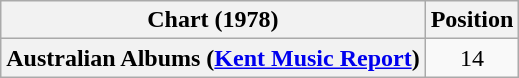<table class="wikitable plainrowheaders" style="text-align:center">
<tr>
<th>Chart (1978)</th>
<th>Position</th>
</tr>
<tr>
<th scope="row">Australian Albums (<a href='#'>Kent Music Report</a>)</th>
<td>14</td>
</tr>
</table>
